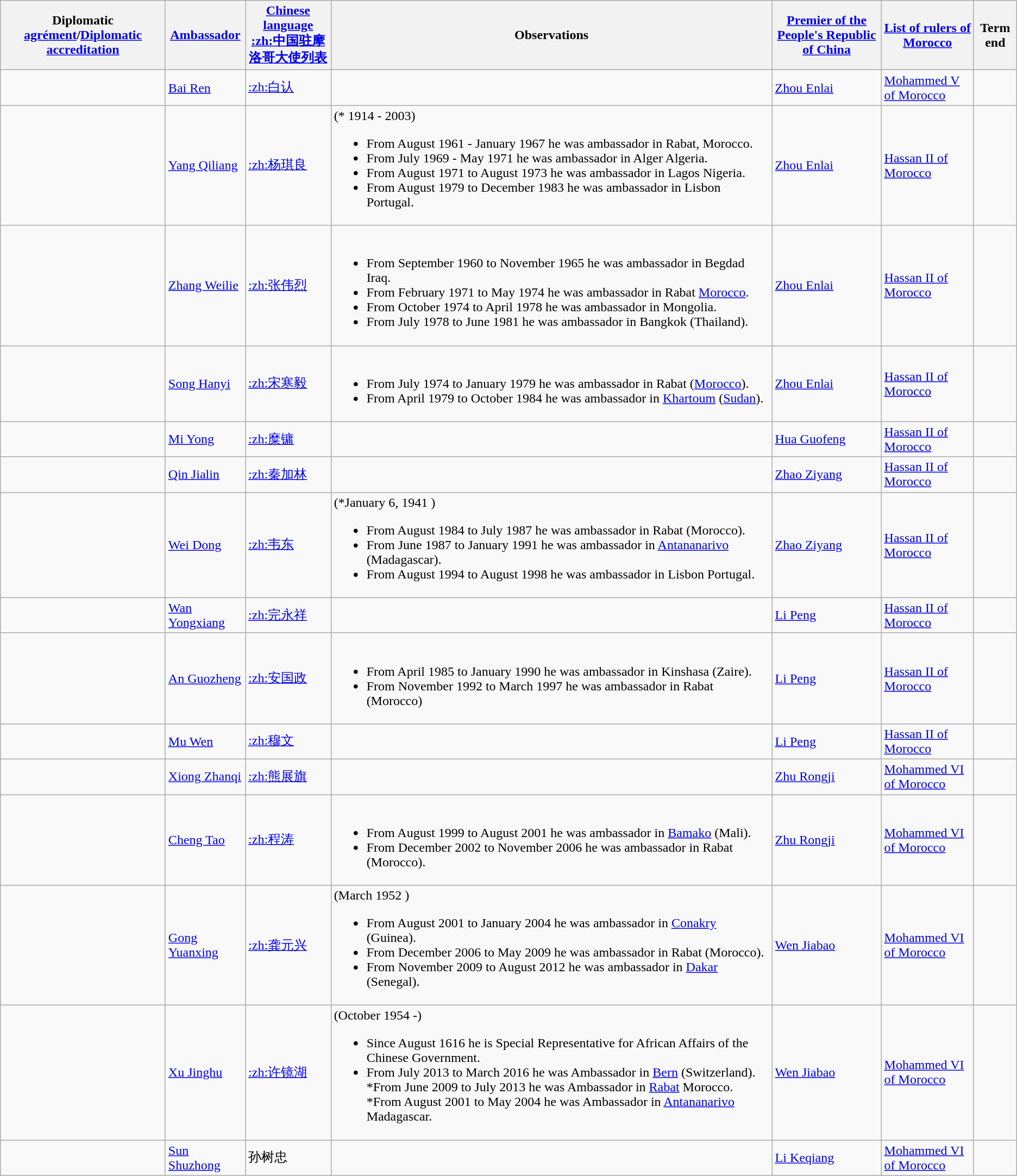<table class="wikitable sortable">
<tr>
<th>Diplomatic <a href='#'>agrément</a>/<a href='#'>Diplomatic accreditation</a></th>
<th><a href='#'>Ambassador</a></th>
<th><a href='#'>Chinese language</a><br><a href='#'>:zh:中国驻摩洛哥大使列表</a></th>
<th>Observations</th>
<th><a href='#'>Premier of the People's Republic of China</a></th>
<th><a href='#'>List of rulers of Morocco</a></th>
<th>Term end</th>
</tr>
<tr>
<td></td>
<td><a href='#'>Bai Ren</a></td>
<td><a href='#'>:zh:白认</a></td>
<td></td>
<td><a href='#'>Zhou Enlai</a></td>
<td><a href='#'>Mohammed V of Morocco</a></td>
<td></td>
</tr>
<tr>
<td></td>
<td><a href='#'>Yang Qiliang</a></td>
<td><a href='#'>:zh:杨琪良</a></td>
<td>(* 1914 - 2003)<br><ul><li>From August 1961 - January 1967 he was ambassador in Rabat, Morocco.</li><li>From July 1969 - May 1971 he was ambassador in Alger Algeria.</li><li>From August 1971 to August 1973 he was ambassador in Lagos Nigeria.</li><li>From August 1979 to December 1983 he was ambassador in Lisbon Portugal.</li></ul></td>
<td><a href='#'>Zhou Enlai</a></td>
<td><a href='#'>Hassan II of Morocco</a></td>
<td></td>
</tr>
<tr>
<td></td>
<td><a href='#'>Zhang Weilie</a></td>
<td><a href='#'>:zh:张伟烈</a></td>
<td><br><ul><li>From September 1960 to November 1965 he was ambassador in Begdad Iraq.</li><li>From February 1971 to May 1974 he was ambassador in Rabat <a href='#'>Morocco</a>.</li><li>From October 1974 to April 1978 he was ambassador in Mongolia.</li><li>From July 1978 to June 1981 he was ambassador in Bangkok (Thailand).</li></ul></td>
<td><a href='#'>Zhou Enlai</a></td>
<td><a href='#'>Hassan II of Morocco</a></td>
<td></td>
</tr>
<tr>
<td></td>
<td><a href='#'>Song Hanyi</a></td>
<td><a href='#'>:zh:宋寒毅</a></td>
<td><br><ul><li>From July 1974 to January 1979 he was ambassador in Rabat (<a href='#'>Morocco</a>).</li><li>From April 1979 to October 1984 he was ambassador in <a href='#'>Khartoum</a> (<a href='#'>Sudan</a>).</li></ul></td>
<td><a href='#'>Zhou Enlai</a></td>
<td><a href='#'>Hassan II of Morocco</a></td>
<td></td>
</tr>
<tr>
<td></td>
<td><a href='#'>Mi Yong</a></td>
<td><a href='#'>:zh:糜镛</a></td>
<td></td>
<td><a href='#'>Hua Guofeng</a></td>
<td><a href='#'>Hassan II of Morocco</a></td>
<td></td>
</tr>
<tr>
<td></td>
<td><a href='#'>Qin Jialin</a></td>
<td><a href='#'>:zh:秦加林</a></td>
<td></td>
<td><a href='#'>Zhao Ziyang</a></td>
<td><a href='#'>Hassan II of Morocco</a></td>
<td></td>
</tr>
<tr>
<td></td>
<td><a href='#'>Wei Dong</a></td>
<td><a href='#'>:zh:韦东</a></td>
<td>(*January 6, 1941 )<br><ul><li>From August 1984 to July 1987 he was ambassador in Rabat (Morocco).</li><li>From June 1987 to January 1991 he was ambassador in <a href='#'>Antananarivo</a> (Madagascar).</li><li>From August 1994 to August 1998 he was ambassador in Lisbon Portugal.</li></ul></td>
<td><a href='#'>Zhao Ziyang</a></td>
<td><a href='#'>Hassan II of Morocco</a></td>
<td></td>
</tr>
<tr>
<td></td>
<td><a href='#'>Wan Yongxiang</a></td>
<td><a href='#'>:zh:完永祥</a></td>
<td></td>
<td><a href='#'>Li Peng</a></td>
<td><a href='#'>Hassan II of Morocco</a></td>
<td></td>
</tr>
<tr>
<td></td>
<td><a href='#'>An Guozheng</a></td>
<td><a href='#'>:zh:安国政</a></td>
<td><br><ul><li>From April 1985 to January 1990 he was ambassador in Kinshasa (Zaire).</li><li>From November 1992 to March 1997 he was ambassador in Rabat (Morocco)</li></ul></td>
<td><a href='#'>Li Peng</a></td>
<td><a href='#'>Hassan II of Morocco</a></td>
<td></td>
</tr>
<tr>
<td></td>
<td><a href='#'>Mu Wen</a></td>
<td><a href='#'>:zh:穆文</a></td>
<td></td>
<td><a href='#'>Li Peng</a></td>
<td><a href='#'>Hassan II of Morocco</a></td>
<td></td>
</tr>
<tr>
<td></td>
<td><a href='#'>Xiong Zhanqi</a></td>
<td><a href='#'>:zh:熊展旗</a></td>
<td></td>
<td><a href='#'>Zhu Rongji</a></td>
<td><a href='#'>Mohammed VI of Morocco</a></td>
<td></td>
</tr>
<tr>
<td></td>
<td><a href='#'>Cheng Tao</a></td>
<td><a href='#'>:zh:程涛</a></td>
<td><br><ul><li>From August 1999 to August 2001 he was ambassador in <a href='#'>Bamako</a> (Mali).</li><li>From December 2002 to November 2006 he was ambassador in Rabat (Morocco).</li></ul></td>
<td><a href='#'>Zhu Rongji</a></td>
<td><a href='#'>Mohammed VI of Morocco</a></td>
<td></td>
</tr>
<tr>
<td></td>
<td><a href='#'>Gong Yuanxing</a></td>
<td><a href='#'>:zh:龚元兴</a></td>
<td>(March 1952 )<br><ul><li>From August 2001 to January 2004 he was ambassador in <a href='#'>Conakry</a> (Guinea).</li><li>From December 2006 to May 2009 he was ambassador in Rabat (Morocco).</li><li>From November 2009 to August 2012 he was ambassador in <a href='#'>Dakar</a> (Senegal).</li></ul></td>
<td><a href='#'>Wen Jiabao</a></td>
<td><a href='#'>Mohammed VI of Morocco</a></td>
<td></td>
</tr>
<tr>
<td></td>
<td><a href='#'>Xu Jinghu</a></td>
<td><a href='#'>:zh:许镜湖</a></td>
<td>(October 1954 -)<br><ul><li>Since August 1616 he is Special Representative for African Affairs of the Chinese Government.</li><li>From July 2013 to March 2016 he was Ambassador in <a href='#'>Bern</a> (Switzerland). *From June 2009 to July 2013 he was Ambassador in <a href='#'>Rabat</a> Morocco. *From August 2001 to May 2004 he was Ambassador in <a href='#'>Antananarivo</a> Madagascar.</li></ul></td>
<td><a href='#'>Wen Jiabao</a></td>
<td><a href='#'>Mohammed VI of Morocco</a></td>
<td></td>
</tr>
<tr>
<td></td>
<td><a href='#'>Sun Shuzhong</a></td>
<td>孙树忠</td>
<td></td>
<td><a href='#'>Li Keqiang</a></td>
<td><a href='#'>Mohammed VI of Morocco</a></td>
<td></td>
</tr>
</table>
